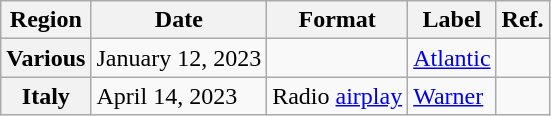<table class="wikitable plainrowheaders">
<tr>
<th>Region</th>
<th>Date</th>
<th>Format</th>
<th>Label</th>
<th>Ref.</th>
</tr>
<tr>
<th scope="row">Various</th>
<td>January 12, 2023</td>
<td></td>
<td><a href='#'>Atlantic</a></td>
<td></td>
</tr>
<tr>
<th scope="row">Italy</th>
<td>April 14, 2023</td>
<td>Radio <a href='#'>airplay</a></td>
<td><a href='#'>Warner</a></td>
<td></td>
</tr>
</table>
